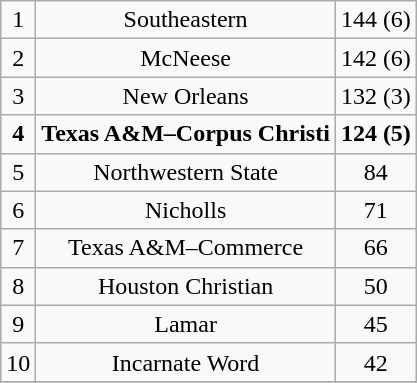<table class="wikitable">
<tr align="center">
<td>1</td>
<td>Southeastern</td>
<td>144 (6)</td>
</tr>
<tr align="center">
<td>2</td>
<td>McNeese</td>
<td>142 (6)</td>
</tr>
<tr align="center">
<td>3</td>
<td>New Orleans</td>
<td>132 (3)</td>
</tr>
<tr align="center">
<td><strong>4</strong></td>
<td><strong>Texas A&M–Corpus Christi</strong></td>
<td><strong>124 (5)</strong></td>
</tr>
<tr align="center">
<td>5</td>
<td>Northwestern State</td>
<td>84</td>
</tr>
<tr align="center">
<td>6</td>
<td>Nicholls</td>
<td>71</td>
</tr>
<tr align="center">
<td>7</td>
<td>Texas A&M–Commerce</td>
<td>66</td>
</tr>
<tr align="center">
<td>8</td>
<td>Houston Christian</td>
<td>50</td>
</tr>
<tr align="center">
<td>9</td>
<td>Lamar</td>
<td>45</td>
</tr>
<tr align="center">
<td>10</td>
<td>Incarnate Word</td>
<td>42</td>
</tr>
<tr align="center">
</tr>
</table>
